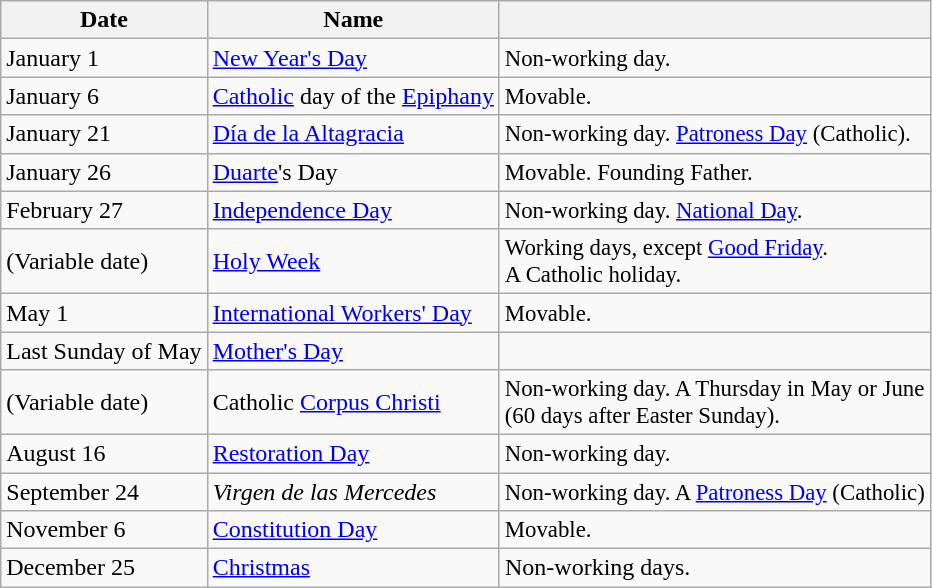<table class="wikitable">
<tr>
<th>Date</th>
<th>Name</th>
<th></th>
</tr>
<tr>
<td>January 1</td>
<td><a href='#'>New Year's Day</a></td>
<td style="font-size:95%;">Non-working day.</td>
</tr>
<tr>
<td>January 6</td>
<td><a href='#'>Catholic</a> day of the <a href='#'>Epiphany</a></td>
<td style="font-size:95%;">Movable.</td>
</tr>
<tr>
<td>January 21</td>
<td><a href='#'>Día de la Altagracia</a></td>
<td style="font-size:95%;">Non-working day. <a href='#'>Patroness Day</a> (Catholic).</td>
</tr>
<tr>
<td>January 26</td>
<td><a href='#'>Duarte</a>'s Day</td>
<td style="font-size:95%;">Movable. Founding Father.</td>
</tr>
<tr>
<td>February 27</td>
<td><a href='#'>Independence Day</a></td>
<td style="font-size:95%;">Non-working day. <a href='#'>National Day</a>.</td>
</tr>
<tr>
<td>(Variable date)</td>
<td><a href='#'>Holy Week</a></td>
<td style="font-size:95%;">Working days, except <a href='#'>Good Friday</a>.<br>A Catholic holiday.</td>
</tr>
<tr>
<td>May 1</td>
<td><a href='#'>International Workers' Day</a></td>
<td style="font-size:95%;">Movable.</td>
</tr>
<tr>
<td>Last Sunday of May</td>
<td><a href='#'>Mother's Day</a></td>
</tr>
<tr>
<td>(Variable date)</td>
<td>Catholic <a href='#'>Corpus Christi</a></td>
<td style="font-size:95%;">Non-working day. A Thursday in May or June <br>(60 days after Easter Sunday).</td>
</tr>
<tr>
<td>August 16</td>
<td><a href='#'>Restoration Day</a></td>
<td style="font-size:95%;">Non-working day.</td>
</tr>
<tr>
<td>September 24</td>
<td><em>Virgen de las Mercedes</em></td>
<td style="font-size:95%;">Non-working day. A <a href='#'>Patroness Day</a> (Catholic)</td>
</tr>
<tr>
<td>November 6</td>
<td><a href='#'>Constitution Day</a></td>
<td style="font-size:95%;">Movable.</td>
</tr>
<tr>
<td>December 25</td>
<td><a href='#'>Christmas</a></td>
<td style="font-size:100%;">Non-working days.</td>
</tr>
</table>
